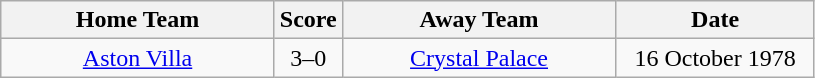<table class="wikitable" style="text-align:center;">
<tr>
<th width=175>Home Team</th>
<th width=20>Score</th>
<th width=175>Away Team</th>
<th width=125>Date</th>
</tr>
<tr>
<td><a href='#'>Aston Villa</a></td>
<td>3–0</td>
<td><a href='#'>Crystal Palace</a></td>
<td>16 October 1978</td>
</tr>
</table>
